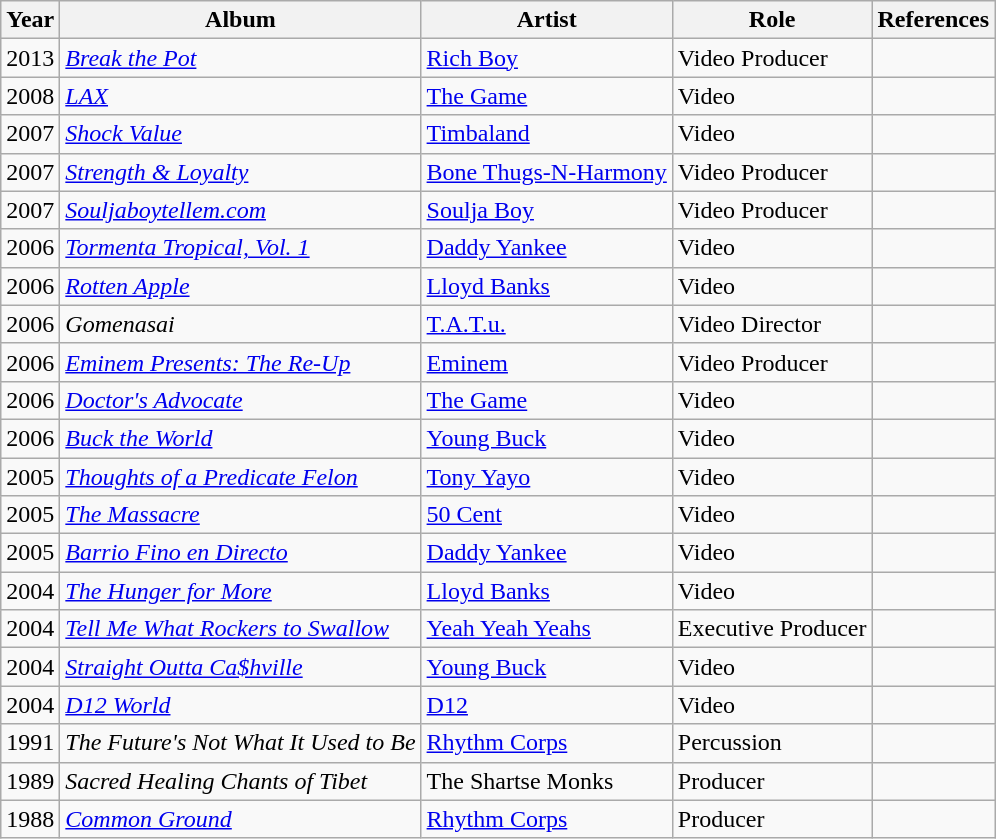<table class="wikitable sortable">
<tr>
<th>Year</th>
<th>Album</th>
<th>Artist</th>
<th>Role</th>
<th>References</th>
</tr>
<tr>
<td>2013</td>
<td><em><a href='#'>Break the Pot</a></em></td>
<td><a href='#'>Rich Boy</a></td>
<td>Video Producer</td>
<td></td>
</tr>
<tr>
<td>2008</td>
<td><em><a href='#'>LAX</a></em></td>
<td><a href='#'>The Game</a></td>
<td>Video</td>
<td></td>
</tr>
<tr>
<td>2007</td>
<td><em><a href='#'>Shock Value</a></em></td>
<td><a href='#'>Timbaland</a></td>
<td>Video</td>
<td></td>
</tr>
<tr>
<td>2007</td>
<td><em><a href='#'>Strength & Loyalty</a></em></td>
<td><a href='#'>Bone Thugs-N-Harmony</a></td>
<td>Video Producer</td>
<td></td>
</tr>
<tr>
<td>2007</td>
<td><em><a href='#'>Souljaboytellem.com</a></em></td>
<td><a href='#'>Soulja Boy</a></td>
<td>Video Producer</td>
<td></td>
</tr>
<tr>
<td>2006</td>
<td><em><a href='#'>Tormenta Tropical, Vol. 1</a></em></td>
<td><a href='#'>Daddy Yankee</a></td>
<td>Video</td>
<td></td>
</tr>
<tr>
<td>2006</td>
<td><em><a href='#'>Rotten Apple</a></em></td>
<td><a href='#'>Lloyd Banks</a></td>
<td>Video</td>
<td></td>
</tr>
<tr>
<td>2006</td>
<td><em>Gomenasai</em></td>
<td><a href='#'>T.A.T.u.</a></td>
<td>Video Director</td>
<td></td>
</tr>
<tr>
<td>2006</td>
<td><em><a href='#'>Eminem Presents: The Re-Up</a></em></td>
<td><a href='#'>Eminem</a></td>
<td>Video Producer</td>
<td></td>
</tr>
<tr>
<td>2006</td>
<td><em><a href='#'>Doctor's Advocate</a></em></td>
<td><a href='#'>The Game</a></td>
<td>Video</td>
<td></td>
</tr>
<tr>
<td>2006</td>
<td><em><a href='#'>Buck the World</a></em></td>
<td><a href='#'>Young Buck</a></td>
<td>Video</td>
<td></td>
</tr>
<tr>
<td>2005</td>
<td><em><a href='#'>Thoughts of a Predicate Felon</a></em></td>
<td><a href='#'>Tony Yayo</a></td>
<td>Video</td>
<td></td>
</tr>
<tr>
<td>2005</td>
<td><em><a href='#'>The Massacre</a></em></td>
<td><a href='#'>50 Cent</a></td>
<td>Video</td>
<td></td>
</tr>
<tr>
<td>2005</td>
<td><em><a href='#'>Barrio Fino en Directo</a></em></td>
<td><a href='#'>Daddy Yankee</a></td>
<td>Video</td>
<td></td>
</tr>
<tr>
<td>2004</td>
<td><em><a href='#'>The Hunger for More</a></em></td>
<td><a href='#'>Lloyd Banks</a></td>
<td>Video</td>
<td></td>
</tr>
<tr>
<td>2004</td>
<td><em><a href='#'>Tell Me What Rockers to Swallow</a></em></td>
<td><a href='#'>Yeah Yeah Yeahs</a></td>
<td>Executive Producer</td>
<td></td>
</tr>
<tr>
<td>2004</td>
<td><em><a href='#'>Straight Outta Ca$hville</a></em></td>
<td><a href='#'>Young Buck</a></td>
<td>Video</td>
<td></td>
</tr>
<tr>
<td>2004</td>
<td><em><a href='#'>D12 World</a></em></td>
<td><a href='#'>D12</a></td>
<td>Video</td>
<td></td>
</tr>
<tr>
<td>1991</td>
<td><em>The Future's Not What It Used to Be</em></td>
<td><a href='#'>Rhythm Corps</a></td>
<td>Percussion</td>
<td></td>
</tr>
<tr>
<td>1989</td>
<td><em>Sacred Healing Chants of Tibet</em></td>
<td>The Shartse Monks</td>
<td>Producer</td>
<td></td>
</tr>
<tr>
<td>1988</td>
<td><em><a href='#'>Common Ground</a></em></td>
<td><a href='#'>Rhythm Corps</a></td>
<td>Producer</td>
<td></td>
</tr>
</table>
